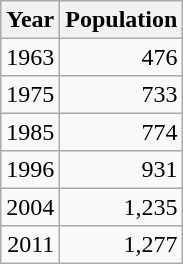<table class="wikitable" style="line-height:1.1em;">
<tr>
<th>Year</th>
<th>Population</th>
</tr>
<tr align="right">
<td>1963</td>
<td>476</td>
</tr>
<tr align="right">
<td>1975</td>
<td>733</td>
</tr>
<tr align="right">
<td>1985</td>
<td>774</td>
</tr>
<tr align="right">
<td>1996</td>
<td>931</td>
</tr>
<tr align="right">
<td>2004</td>
<td>1,235</td>
</tr>
<tr align="right">
<td>2011</td>
<td>1,277</td>
</tr>
</table>
